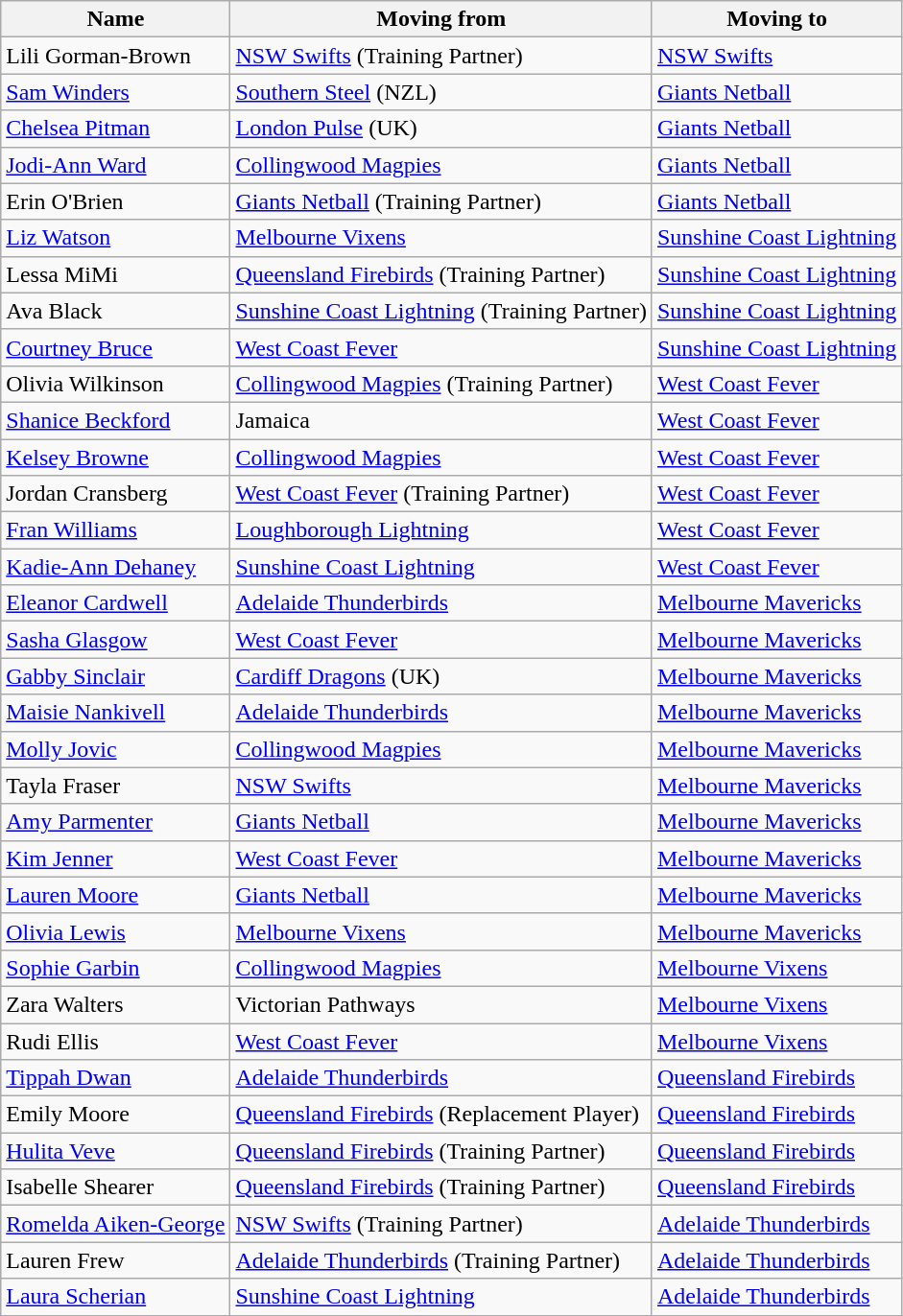<table class="wikitable">
<tr>
<th>Name</th>
<th>Moving from</th>
<th>Moving to</th>
</tr>
<tr>
<td>Lili Gorman-Brown</td>
<td><a href='#'>NSW Swifts</a> (Training Partner)</td>
<td><a href='#'>NSW Swifts</a></td>
</tr>
<tr>
<td><a href='#'>Sam Winders</a></td>
<td><a href='#'>Southern Steel</a> (NZL)</td>
<td><a href='#'>Giants Netball</a></td>
</tr>
<tr>
<td><a href='#'>Chelsea Pitman</a></td>
<td><a href='#'>London Pulse</a> (UK)</td>
<td><a href='#'>Giants Netball</a></td>
</tr>
<tr>
<td><a href='#'>Jodi-Ann Ward</a></td>
<td><a href='#'>Collingwood Magpies</a></td>
<td><a href='#'>Giants Netball</a></td>
</tr>
<tr>
<td>Erin O'Brien</td>
<td><a href='#'>Giants Netball</a> (Training Partner)</td>
<td><a href='#'>Giants Netball</a></td>
</tr>
<tr>
<td><a href='#'>Liz Watson</a></td>
<td><a href='#'>Melbourne Vixens</a></td>
<td><a href='#'>Sunshine Coast Lightning</a></td>
</tr>
<tr>
<td>Lessa MiMi</td>
<td><a href='#'>Queensland Firebirds</a> (Training Partner)</td>
<td><a href='#'>Sunshine Coast Lightning</a></td>
</tr>
<tr>
<td>Ava Black</td>
<td><a href='#'>Sunshine Coast Lightning</a> (Training Partner)</td>
<td><a href='#'>Sunshine Coast Lightning</a></td>
</tr>
<tr>
<td><a href='#'>Courtney Bruce</a></td>
<td><a href='#'>West Coast Fever</a></td>
<td><a href='#'>Sunshine Coast Lightning</a></td>
</tr>
<tr>
<td>Olivia Wilkinson</td>
<td><a href='#'>Collingwood Magpies</a> (Training Partner)</td>
<td><a href='#'>West Coast Fever</a></td>
</tr>
<tr>
<td><a href='#'>Shanice Beckford</a></td>
<td>Jamaica</td>
<td><a href='#'>West Coast Fever</a></td>
</tr>
<tr>
<td><a href='#'>Kelsey Browne</a></td>
<td><a href='#'>Collingwood Magpies</a></td>
<td><a href='#'>West Coast Fever</a></td>
</tr>
<tr>
<td>Jordan Cransberg</td>
<td><a href='#'>West Coast Fever</a> (Training Partner)</td>
<td><a href='#'>West Coast Fever</a></td>
</tr>
<tr>
<td><a href='#'>Fran Williams</a></td>
<td><a href='#'>Loughborough Lightning</a></td>
<td><a href='#'>West Coast Fever</a></td>
</tr>
<tr>
<td><a href='#'>Kadie-Ann Dehaney</a></td>
<td><a href='#'>Sunshine Coast Lightning</a></td>
<td><a href='#'>West Coast Fever</a></td>
</tr>
<tr>
<td><a href='#'>Eleanor Cardwell</a></td>
<td><a href='#'>Adelaide Thunderbirds</a></td>
<td><a href='#'>Melbourne Mavericks</a></td>
</tr>
<tr>
<td><a href='#'>Sasha Glasgow</a></td>
<td><a href='#'>West Coast Fever</a></td>
<td><a href='#'>Melbourne Mavericks</a></td>
</tr>
<tr>
<td><a href='#'>Gabby Sinclair</a></td>
<td><a href='#'>Cardiff Dragons</a> (UK)</td>
<td><a href='#'>Melbourne Mavericks</a></td>
</tr>
<tr>
<td><a href='#'>Maisie Nankivell</a></td>
<td><a href='#'>Adelaide Thunderbirds</a></td>
<td><a href='#'>Melbourne Mavericks</a></td>
</tr>
<tr>
<td><a href='#'>Molly Jovic</a></td>
<td><a href='#'>Collingwood Magpies</a></td>
<td><a href='#'>Melbourne Mavericks</a></td>
</tr>
<tr>
<td>Tayla Fraser</td>
<td><a href='#'>NSW Swifts</a></td>
<td><a href='#'>Melbourne Mavericks</a></td>
</tr>
<tr>
<td><a href='#'>Amy Parmenter</a></td>
<td><a href='#'>Giants Netball</a></td>
<td><a href='#'>Melbourne Mavericks</a></td>
</tr>
<tr>
<td><a href='#'>Kim Jenner</a></td>
<td><a href='#'>West Coast Fever</a></td>
<td><a href='#'>Melbourne Mavericks</a></td>
</tr>
<tr>
<td><a href='#'>Lauren Moore</a></td>
<td><a href='#'>Giants Netball</a></td>
<td><a href='#'>Melbourne Mavericks</a></td>
</tr>
<tr>
<td><a href='#'>Olivia Lewis</a></td>
<td><a href='#'>Melbourne Vixens</a></td>
<td><a href='#'>Melbourne Mavericks</a></td>
</tr>
<tr>
<td><a href='#'>Sophie Garbin</a></td>
<td><a href='#'>Collingwood Magpies</a></td>
<td><a href='#'>Melbourne Vixens</a></td>
</tr>
<tr>
<td>Zara Walters</td>
<td>Victorian Pathways</td>
<td><a href='#'>Melbourne Vixens</a></td>
</tr>
<tr>
<td>Rudi Ellis</td>
<td><a href='#'>West Coast Fever</a></td>
<td><a href='#'>Melbourne Vixens</a></td>
</tr>
<tr>
<td><a href='#'>Tippah Dwan</a></td>
<td><a href='#'>Adelaide Thunderbirds</a></td>
<td><a href='#'>Queensland Firebirds</a></td>
</tr>
<tr>
<td>Emily Moore</td>
<td><a href='#'>Queensland Firebirds</a> (Replacement Player)</td>
<td><a href='#'>Queensland Firebirds</a></td>
</tr>
<tr>
<td><a href='#'>Hulita Veve</a></td>
<td><a href='#'>Queensland Firebirds</a> (Training Partner)</td>
<td><a href='#'>Queensland Firebirds</a></td>
</tr>
<tr>
<td>Isabelle Shearer</td>
<td><a href='#'>Queensland Firebirds</a> (Training Partner)</td>
<td><a href='#'>Queensland Firebirds</a></td>
</tr>
<tr>
<td><a href='#'>Romelda Aiken-George</a></td>
<td><a href='#'>NSW Swifts</a> (Training Partner)</td>
<td><a href='#'>Adelaide Thunderbirds</a></td>
</tr>
<tr>
<td>Lauren Frew</td>
<td><a href='#'>Adelaide Thunderbirds</a> (Training Partner)</td>
<td><a href='#'>Adelaide Thunderbirds</a></td>
</tr>
<tr>
<td><a href='#'>Laura Scherian</a></td>
<td><a href='#'>Sunshine Coast Lightning</a></td>
<td><a href='#'>Adelaide Thunderbirds</a></td>
</tr>
</table>
